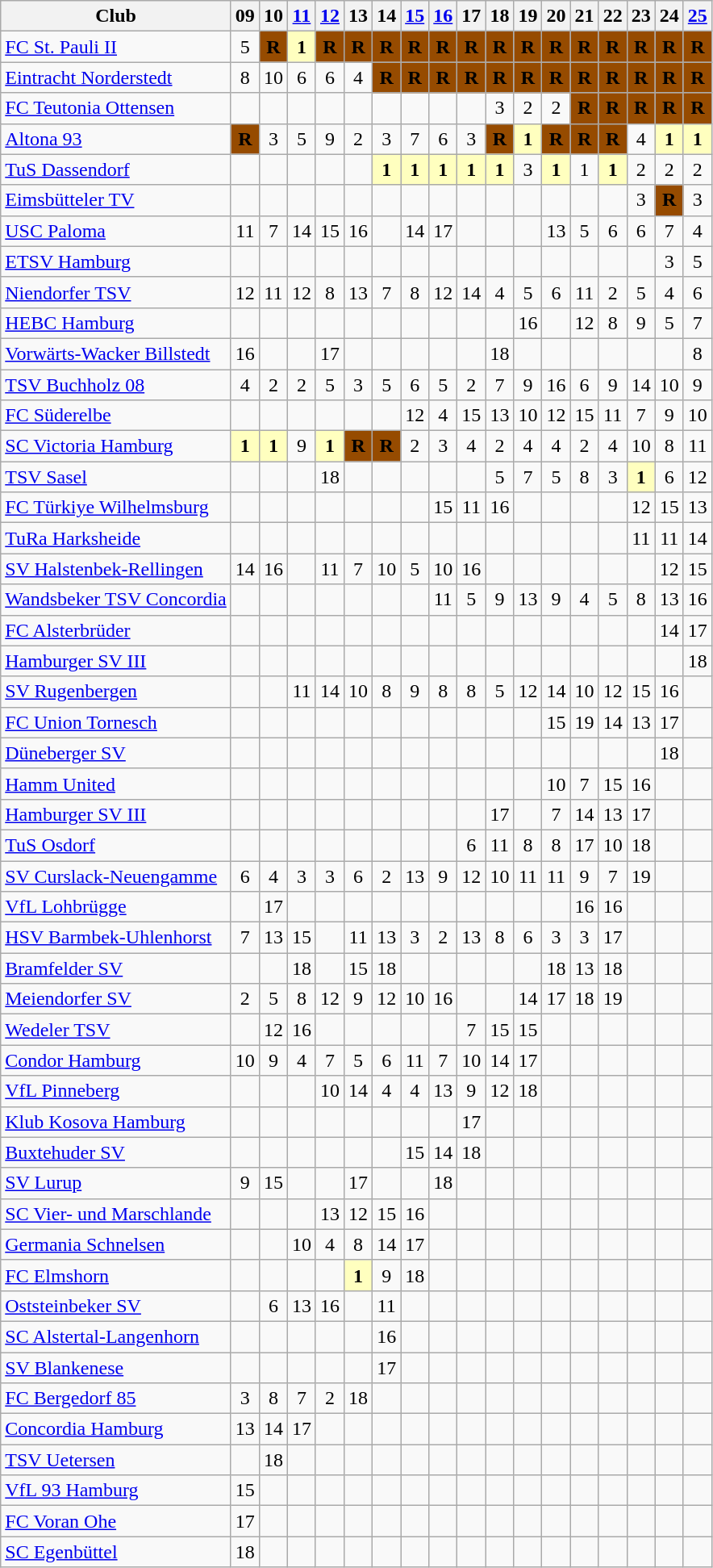<table class="wikitable sortable">
<tr>
<th>Club</th>
<th class="unsortable">09</th>
<th class="unsortable">10</th>
<th class="unsortable"><a href='#'>11</a></th>
<th class="unsortable"><a href='#'>12</a></th>
<th class="unsortable">13</th>
<th class="unsortable">14</th>
<th class="unsortable"><a href='#'>15</a></th>
<th class="unsortable"><a href='#'>16</a></th>
<th class="unsortable">17</th>
<th class="unsortable">18</th>
<th class="unsortable">19</th>
<th class="unsortable">20</th>
<th class="unsortable">21</th>
<th class="unsortable">22</th>
<th class="unsortable">23</th>
<th class="unsortable">24</th>
<th class="unsortable"><a href='#'>25</a></th>
</tr>
<tr align="center">
<td align="left"><a href='#'>FC St. Pauli II</a></td>
<td>5</td>
<td style="background:#964B00"><strong>R</strong></td>
<td style="background:#ffffbf"><strong>1</strong></td>
<td style="background:#964B00"><strong>R</strong></td>
<td style="background:#964B00"><strong>R</strong></td>
<td style="background:#964B00"><strong>R</strong></td>
<td style="background:#964B00"><strong>R</strong></td>
<td style="background:#964B00"><strong>R</strong></td>
<td style="background:#964B00"><strong>R</strong></td>
<td style="background:#964B00"><strong>R</strong></td>
<td style="background:#964B00"><strong>R</strong></td>
<td style="background:#964B00"><strong>R</strong></td>
<td style="background:#964B00"><strong>R</strong></td>
<td style="background:#964B00"><strong>R</strong></td>
<td style="background:#964B00"><strong>R</strong></td>
<td style="background:#964B00"><strong>R</strong></td>
<td style="background:#964B00"><strong>R</strong></td>
</tr>
<tr align="center">
<td align="left"><a href='#'>Eintracht Norderstedt</a></td>
<td>8</td>
<td>10</td>
<td>6</td>
<td>6</td>
<td>4</td>
<td style="background:#964B00"><strong>R</strong></td>
<td style="background:#964B00"><strong>R</strong></td>
<td style="background:#964B00"><strong>R</strong></td>
<td style="background:#964B00"><strong>R</strong></td>
<td style="background:#964B00"><strong>R</strong></td>
<td style="background:#964B00"><strong>R</strong></td>
<td style="background:#964B00"><strong>R</strong></td>
<td style="background:#964B00"><strong>R</strong></td>
<td style="background:#964B00"><strong>R</strong></td>
<td style="background:#964B00"><strong>R</strong></td>
<td style="background:#964B00"><strong>R</strong></td>
<td style="background:#964B00"><strong>R</strong></td>
</tr>
<tr align="center">
<td align="left"><a href='#'>FC Teutonia Ottensen</a></td>
<td></td>
<td></td>
<td></td>
<td></td>
<td></td>
<td></td>
<td></td>
<td></td>
<td></td>
<td>3</td>
<td>2</td>
<td>2</td>
<td style="background:#964B00"><strong>R</strong></td>
<td style="background:#964B00"><strong>R</strong></td>
<td style="background:#964B00"><strong>R</strong></td>
<td style="background:#964B00"><strong>R</strong></td>
<td style="background:#964B00"><strong>R</strong></td>
</tr>
<tr align="center">
<td align="left"><a href='#'>Altona 93</a></td>
<td style="background:#964B00"><strong>R</strong></td>
<td>3</td>
<td>5</td>
<td>9</td>
<td>2</td>
<td>3</td>
<td>7</td>
<td>6</td>
<td>3</td>
<td style="background:#964B00"><strong>R</strong></td>
<td style="background:#ffffbf"><strong>1</strong></td>
<td style="background:#964B00"><strong>R</strong></td>
<td style="background:#964B00"><strong>R</strong></td>
<td style="background:#964B00"><strong>R</strong></td>
<td>4</td>
<td style="background:#ffffbf"><strong>1</strong></td>
<td style="background:#ffffbf"><strong>1</strong></td>
</tr>
<tr align="center">
<td align="left"><a href='#'>TuS Dassendorf</a></td>
<td></td>
<td></td>
<td></td>
<td></td>
<td></td>
<td style="background:#ffffbf"><strong>1</strong></td>
<td style="background:#ffffbf"><strong>1</strong></td>
<td style="background:#ffffbf"><strong>1</strong></td>
<td style="background:#ffffbf"><strong>1</strong></td>
<td style="background:#ffffbf"><strong>1</strong></td>
<td>3</td>
<td style="background:#ffffbf"><strong>1</strong></td>
<td>1</td>
<td style="background:#ffffbf"><strong>1</strong></td>
<td>2</td>
<td>2</td>
<td>2</td>
</tr>
<tr align="center">
<td align="left"><a href='#'>Eimsbütteler TV</a></td>
<td></td>
<td></td>
<td></td>
<td></td>
<td></td>
<td></td>
<td></td>
<td></td>
<td></td>
<td></td>
<td></td>
<td></td>
<td></td>
<td></td>
<td>3</td>
<td style="background:#964B00"><strong>R</strong></td>
<td>3</td>
</tr>
<tr align="center">
<td align="left"><a href='#'>USC Paloma</a></td>
<td>11</td>
<td>7</td>
<td>14</td>
<td>15</td>
<td>16</td>
<td></td>
<td>14</td>
<td>17</td>
<td></td>
<td></td>
<td></td>
<td>13</td>
<td>5</td>
<td>6</td>
<td>6</td>
<td>7</td>
<td>4</td>
</tr>
<tr align="center">
<td align="left"><a href='#'>ETSV Hamburg</a></td>
<td></td>
<td></td>
<td></td>
<td></td>
<td></td>
<td></td>
<td></td>
<td></td>
<td></td>
<td></td>
<td></td>
<td></td>
<td></td>
<td></td>
<td></td>
<td>3</td>
<td>5</td>
</tr>
<tr align="center">
<td align="left"><a href='#'>Niendorfer TSV</a></td>
<td>12</td>
<td>11</td>
<td>12</td>
<td>8</td>
<td>13</td>
<td>7</td>
<td>8</td>
<td>12</td>
<td>14</td>
<td>4</td>
<td>5</td>
<td>6</td>
<td>11</td>
<td>2</td>
<td>5</td>
<td>4</td>
<td>6</td>
</tr>
<tr align="center">
<td align="left"><a href='#'>HEBC Hamburg</a></td>
<td></td>
<td></td>
<td></td>
<td></td>
<td></td>
<td></td>
<td></td>
<td></td>
<td></td>
<td></td>
<td>16</td>
<td></td>
<td>12</td>
<td>8</td>
<td>9</td>
<td>5</td>
<td>7</td>
</tr>
<tr align="center">
<td align="left"><a href='#'>Vorwärts-Wacker Billstedt</a></td>
<td>16</td>
<td></td>
<td></td>
<td>17</td>
<td></td>
<td></td>
<td></td>
<td></td>
<td></td>
<td>18</td>
<td></td>
<td></td>
<td></td>
<td></td>
<td></td>
<td></td>
<td>8</td>
</tr>
<tr align="center">
<td align="left"><a href='#'>TSV Buchholz 08</a></td>
<td>4</td>
<td>2</td>
<td>2</td>
<td>5</td>
<td>3</td>
<td>5</td>
<td>6</td>
<td>5</td>
<td>2</td>
<td>7</td>
<td>9</td>
<td>16</td>
<td>6</td>
<td>9</td>
<td>14</td>
<td>10</td>
<td>9</td>
</tr>
<tr align="center">
<td align="left"><a href='#'>FC Süderelbe</a></td>
<td></td>
<td></td>
<td></td>
<td></td>
<td></td>
<td></td>
<td>12</td>
<td>4</td>
<td>15</td>
<td>13</td>
<td>10</td>
<td>12</td>
<td>15</td>
<td>11</td>
<td>7</td>
<td>9</td>
<td>10</td>
</tr>
<tr align="center">
<td align="left"><a href='#'>SC Victoria Hamburg</a></td>
<td style="background:#ffffbf"><strong>1</strong></td>
<td style="background:#ffffbf"><strong>1</strong></td>
<td>9</td>
<td style="background:#ffffbf"><strong>1</strong></td>
<td style="background:#964B00"><strong>R</strong></td>
<td style="background:#964B00"><strong>R</strong></td>
<td>2</td>
<td>3</td>
<td>4</td>
<td>2</td>
<td>4</td>
<td>4</td>
<td>2</td>
<td>4</td>
<td>10</td>
<td>8</td>
<td>11</td>
</tr>
<tr align="center">
<td align="left"><a href='#'>TSV Sasel</a></td>
<td></td>
<td></td>
<td></td>
<td>18</td>
<td></td>
<td></td>
<td></td>
<td></td>
<td></td>
<td>5</td>
<td>7</td>
<td>5</td>
<td>8</td>
<td>3</td>
<td style="background:#ffffbf"><strong>1</strong></td>
<td>6</td>
<td>12</td>
</tr>
<tr align="center">
<td align="left"><a href='#'>FC Türkiye Wilhelmsburg</a></td>
<td></td>
<td></td>
<td></td>
<td></td>
<td></td>
<td></td>
<td></td>
<td>15</td>
<td>11</td>
<td>16</td>
<td></td>
<td></td>
<td></td>
<td></td>
<td>12</td>
<td>15</td>
<td>13</td>
</tr>
<tr align="center">
<td align="left"><a href='#'>TuRa Harksheide</a></td>
<td></td>
<td></td>
<td></td>
<td></td>
<td></td>
<td></td>
<td></td>
<td></td>
<td></td>
<td></td>
<td></td>
<td></td>
<td></td>
<td></td>
<td>11</td>
<td>11</td>
<td>14</td>
</tr>
<tr align="center">
<td align="left"><a href='#'>SV Halstenbek-Rellingen</a></td>
<td>14</td>
<td>16</td>
<td></td>
<td>11</td>
<td>7</td>
<td>10</td>
<td>5</td>
<td>10</td>
<td>16</td>
<td></td>
<td></td>
<td></td>
<td></td>
<td></td>
<td></td>
<td>12</td>
<td>15</td>
</tr>
<tr align="center">
<td align="left"><a href='#'>Wandsbeker TSV Concordia</a></td>
<td></td>
<td></td>
<td></td>
<td></td>
<td></td>
<td></td>
<td></td>
<td>11</td>
<td>5</td>
<td>9</td>
<td>13</td>
<td>9</td>
<td>4</td>
<td>5</td>
<td>8</td>
<td>13</td>
<td>16</td>
</tr>
<tr align="center">
<td align="left"><a href='#'>FC Alsterbrüder</a></td>
<td></td>
<td></td>
<td></td>
<td></td>
<td></td>
<td></td>
<td></td>
<td></td>
<td></td>
<td></td>
<td></td>
<td></td>
<td></td>
<td></td>
<td></td>
<td>14</td>
<td>17</td>
</tr>
<tr align="center">
<td align="left"><a href='#'>Hamburger SV III</a></td>
<td></td>
<td></td>
<td></td>
<td></td>
<td></td>
<td></td>
<td></td>
<td></td>
<td></td>
<td></td>
<td></td>
<td></td>
<td></td>
<td></td>
<td></td>
<td></td>
<td>18</td>
</tr>
<tr align="center">
<td align="left"><a href='#'>SV Rugenbergen</a></td>
<td></td>
<td></td>
<td>11</td>
<td>14</td>
<td>10</td>
<td>8</td>
<td>9</td>
<td>8</td>
<td>8</td>
<td>5</td>
<td>12</td>
<td>14</td>
<td>10</td>
<td>12</td>
<td>15</td>
<td>16</td>
<td></td>
</tr>
<tr align="center">
<td align="left"><a href='#'>FC Union Tornesch</a></td>
<td></td>
<td></td>
<td></td>
<td></td>
<td></td>
<td></td>
<td></td>
<td></td>
<td></td>
<td></td>
<td></td>
<td>15</td>
<td>19</td>
<td>14</td>
<td>13</td>
<td>17</td>
<td></td>
</tr>
<tr align="center">
<td align="left"><a href='#'>Düneberger SV</a></td>
<td></td>
<td></td>
<td></td>
<td></td>
<td></td>
<td></td>
<td></td>
<td></td>
<td></td>
<td></td>
<td></td>
<td></td>
<td></td>
<td></td>
<td></td>
<td>18</td>
<td></td>
</tr>
<tr align="center">
<td align="left"><a href='#'>Hamm United</a></td>
<td></td>
<td></td>
<td></td>
<td></td>
<td></td>
<td></td>
<td></td>
<td></td>
<td></td>
<td></td>
<td></td>
<td>10</td>
<td>7</td>
<td>15</td>
<td>16</td>
<td></td>
<td></td>
</tr>
<tr align="center">
<td align="left"><a href='#'>Hamburger SV III</a></td>
<td></td>
<td></td>
<td></td>
<td></td>
<td></td>
<td></td>
<td></td>
<td></td>
<td></td>
<td>17</td>
<td></td>
<td>7</td>
<td>14</td>
<td>13</td>
<td>17</td>
<td></td>
<td></td>
</tr>
<tr align="center">
<td align="left"><a href='#'>TuS Osdorf</a></td>
<td></td>
<td></td>
<td></td>
<td></td>
<td></td>
<td></td>
<td></td>
<td></td>
<td>6</td>
<td>11</td>
<td>8</td>
<td>8</td>
<td>17</td>
<td>10</td>
<td>18</td>
<td></td>
<td></td>
</tr>
<tr align="center">
<td align="left"><a href='#'>SV Curslack-Neuengamme</a></td>
<td>6</td>
<td>4</td>
<td>3</td>
<td>3</td>
<td>6</td>
<td>2</td>
<td>13</td>
<td>9</td>
<td>12</td>
<td>10</td>
<td>11</td>
<td>11</td>
<td>9</td>
<td>7</td>
<td>19</td>
<td></td>
<td></td>
</tr>
<tr align="center">
<td align="left"><a href='#'>VfL Lohbrügge</a></td>
<td></td>
<td>17</td>
<td></td>
<td></td>
<td></td>
<td></td>
<td></td>
<td></td>
<td></td>
<td></td>
<td></td>
<td></td>
<td>16</td>
<td>16</td>
<td></td>
<td></td>
<td></td>
</tr>
<tr align="center">
<td align="left"><a href='#'>HSV Barmbek-Uhlenhorst</a></td>
<td>7</td>
<td>13</td>
<td>15</td>
<td></td>
<td>11</td>
<td>13</td>
<td>3</td>
<td>2</td>
<td>13</td>
<td>8</td>
<td>6</td>
<td>3</td>
<td>3</td>
<td>17</td>
<td></td>
<td></td>
<td></td>
</tr>
<tr align="center">
<td align="left"><a href='#'>Bramfelder SV</a></td>
<td></td>
<td></td>
<td>18</td>
<td></td>
<td>15</td>
<td>18</td>
<td></td>
<td></td>
<td></td>
<td></td>
<td></td>
<td>18</td>
<td>13</td>
<td>18</td>
<td></td>
<td></td>
<td></td>
</tr>
<tr align="center">
<td align="left"><a href='#'>Meiendorfer SV</a></td>
<td>2</td>
<td>5</td>
<td>8</td>
<td>12</td>
<td>9</td>
<td>12</td>
<td>10</td>
<td>16</td>
<td></td>
<td></td>
<td>14</td>
<td>17</td>
<td>18</td>
<td>19</td>
<td></td>
<td></td>
<td></td>
</tr>
<tr align="center">
<td align="left"><a href='#'>Wedeler TSV</a></td>
<td></td>
<td>12</td>
<td>16</td>
<td></td>
<td></td>
<td></td>
<td></td>
<td></td>
<td>7</td>
<td>15</td>
<td>15</td>
<td></td>
<td></td>
<td></td>
<td></td>
<td></td>
<td></td>
</tr>
<tr align="center">
<td align="left"><a href='#'>Condor Hamburg</a></td>
<td>10</td>
<td>9</td>
<td>4</td>
<td>7</td>
<td>5</td>
<td>6</td>
<td>11</td>
<td>7</td>
<td>10</td>
<td>14</td>
<td>17</td>
<td></td>
<td></td>
<td></td>
<td></td>
<td></td>
<td></td>
</tr>
<tr align="center">
<td align="left"><a href='#'>VfL Pinneberg</a></td>
<td></td>
<td></td>
<td></td>
<td>10</td>
<td>14</td>
<td>4</td>
<td>4</td>
<td>13</td>
<td>9</td>
<td>12</td>
<td>18</td>
<td></td>
<td></td>
<td></td>
<td></td>
<td></td>
<td></td>
</tr>
<tr align="center">
<td align="left"><a href='#'>Klub Kosova Hamburg</a></td>
<td></td>
<td></td>
<td></td>
<td></td>
<td></td>
<td></td>
<td></td>
<td></td>
<td>17</td>
<td></td>
<td></td>
<td></td>
<td></td>
<td></td>
<td></td>
<td></td>
<td></td>
</tr>
<tr align="center">
<td align="left"><a href='#'>Buxtehuder SV</a></td>
<td></td>
<td></td>
<td></td>
<td></td>
<td></td>
<td></td>
<td>15</td>
<td>14</td>
<td>18</td>
<td></td>
<td></td>
<td></td>
<td></td>
<td></td>
<td></td>
<td></td>
<td></td>
</tr>
<tr align="center">
<td align="left"><a href='#'>SV Lurup</a></td>
<td>9</td>
<td>15</td>
<td></td>
<td></td>
<td>17</td>
<td></td>
<td></td>
<td>18</td>
<td></td>
<td></td>
<td></td>
<td></td>
<td></td>
<td></td>
<td></td>
<td></td>
<td></td>
</tr>
<tr align="center">
<td align="left"><a href='#'>SC Vier- und Marschlande</a></td>
<td></td>
<td></td>
<td></td>
<td>13</td>
<td>12</td>
<td>15</td>
<td>16</td>
<td></td>
<td></td>
<td></td>
<td></td>
<td></td>
<td></td>
<td></td>
<td></td>
<td></td>
<td></td>
</tr>
<tr align="center">
<td align="left"><a href='#'>Germania Schnelsen</a></td>
<td></td>
<td></td>
<td>10</td>
<td>4</td>
<td>8</td>
<td>14</td>
<td>17</td>
<td></td>
<td></td>
<td></td>
<td></td>
<td></td>
<td></td>
<td></td>
<td></td>
<td></td>
<td></td>
</tr>
<tr align="center">
<td align="left"><a href='#'>FC Elmshorn</a></td>
<td></td>
<td></td>
<td></td>
<td></td>
<td style="background:#ffffbf"><strong>1</strong></td>
<td>9</td>
<td>18</td>
<td></td>
<td></td>
<td></td>
<td></td>
<td></td>
<td></td>
<td></td>
<td></td>
<td></td>
<td></td>
</tr>
<tr align="center">
<td align="left"><a href='#'>Oststeinbeker SV</a></td>
<td></td>
<td>6</td>
<td>13</td>
<td>16</td>
<td></td>
<td>11</td>
<td></td>
<td></td>
<td></td>
<td></td>
<td></td>
<td></td>
<td></td>
<td></td>
<td></td>
<td></td>
</tr>
<tr align="center">
<td align="left"><a href='#'>SC Alstertal-Langenhorn</a></td>
<td></td>
<td></td>
<td></td>
<td></td>
<td></td>
<td>16</td>
<td></td>
<td></td>
<td></td>
<td></td>
<td></td>
<td></td>
<td></td>
<td></td>
<td></td>
<td></td>
<td></td>
</tr>
<tr align="center">
<td align="left"><a href='#'>SV Blankenese</a></td>
<td></td>
<td></td>
<td></td>
<td></td>
<td></td>
<td>17</td>
<td></td>
<td></td>
<td></td>
<td></td>
<td></td>
<td></td>
<td></td>
<td></td>
<td></td>
<td></td>
<td></td>
</tr>
<tr align="center">
<td align="left"><a href='#'>FC Bergedorf 85</a></td>
<td>3</td>
<td>8</td>
<td>7</td>
<td>2</td>
<td>18</td>
<td></td>
<td></td>
<td></td>
<td></td>
<td></td>
<td></td>
<td></td>
<td></td>
<td></td>
<td></td>
<td></td>
<td></td>
</tr>
<tr align="center">
<td align="left"><a href='#'>Concordia Hamburg</a></td>
<td>13</td>
<td>14</td>
<td>17</td>
<td></td>
<td></td>
<td></td>
<td></td>
<td></td>
<td></td>
<td></td>
<td></td>
<td></td>
<td></td>
<td></td>
<td></td>
<td></td>
</tr>
<tr align="center">
<td align="left"><a href='#'>TSV Uetersen</a></td>
<td></td>
<td>18</td>
<td></td>
<td></td>
<td></td>
<td></td>
<td></td>
<td></td>
<td></td>
<td></td>
<td></td>
<td></td>
<td></td>
<td></td>
<td></td>
<td></td>
<td></td>
</tr>
<tr align="center">
<td align="left"><a href='#'>VfL 93 Hamburg</a></td>
<td>15</td>
<td></td>
<td></td>
<td></td>
<td></td>
<td></td>
<td></td>
<td></td>
<td></td>
<td></td>
<td></td>
<td></td>
<td></td>
<td></td>
<td></td>
<td></td>
<td></td>
</tr>
<tr align="center">
<td align="left"><a href='#'>FC Voran Ohe</a></td>
<td>17</td>
<td></td>
<td></td>
<td></td>
<td></td>
<td></td>
<td></td>
<td></td>
<td></td>
<td></td>
<td></td>
<td></td>
<td></td>
<td></td>
<td></td>
<td></td>
<td></td>
</tr>
<tr align="center">
<td align="left"><a href='#'>SC Egenbüttel</a></td>
<td>18</td>
<td></td>
<td></td>
<td></td>
<td></td>
<td></td>
<td></td>
<td></td>
<td></td>
<td></td>
<td></td>
<td></td>
<td></td>
<td></td>
<td></td>
<td></td>
<td></td>
</tr>
</table>
